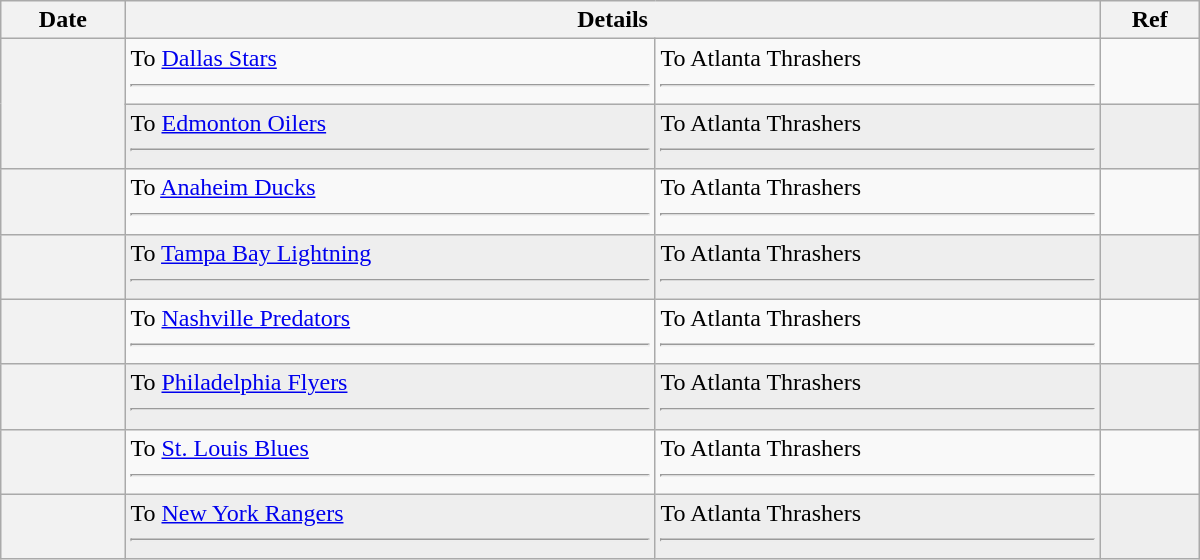<table class="wikitable plainrowheaders" style="width: 50em;">
<tr>
<th scope="col">Date</th>
<th scope="col" colspan="2">Details</th>
<th scope="col">Ref</th>
</tr>
<tr>
<th scope="row" rowspan=2></th>
<td valign="top">To <a href='#'>Dallas Stars</a><hr></td>
<td valign="top">To Atlanta Thrashers<hr></td>
<td></td>
</tr>
<tr bgcolor="#eeeeee">
<td valign="top">To <a href='#'>Edmonton Oilers</a> <hr></td>
<td valign="top">To Atlanta Thrashers <hr></td>
<td></td>
</tr>
<tr>
<th scope="row"></th>
<td valign="top">To <a href='#'>Anaheim Ducks</a> <hr></td>
<td valign="top">To Atlanta Thrashers <hr></td>
<td></td>
</tr>
<tr bgcolor="#eeeeee">
<th scope="row"></th>
<td valign="top">To <a href='#'>Tampa Bay Lightning</a><hr></td>
<td valign="top">To Atlanta Thrashers<hr></td>
<td></td>
</tr>
<tr>
<th scope="row"></th>
<td valign="top">To <a href='#'>Nashville Predators</a><hr></td>
<td valign="top">To Atlanta Thrashers<hr></td>
<td></td>
</tr>
<tr bgcolor="#eeeeee">
<th scope="row"></th>
<td valign="top">To <a href='#'>Philadelphia Flyers</a> <hr> </td>
<td valign="top">To Atlanta Thrashers <hr> </td>
<td></td>
</tr>
<tr>
<th scope="row"></th>
<td valign="top">To <a href='#'>St. Louis Blues</a> <hr></td>
<td valign="top">To Atlanta Thrashers <hr></td>
<td></td>
</tr>
<tr bgcolor="#eeeeee">
<th scope="row"></th>
<td valign="top">To <a href='#'>New York Rangers</a><hr></td>
<td valign="top">To Atlanta Thrashers<hr></td>
<td></td>
</tr>
</table>
